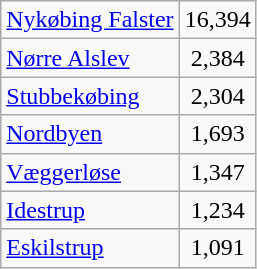<table class="wikitable" style="float:left; margin-right:1em">
<tr>
<td><a href='#'>Nykøbing Falster</a></td>
<td align="center">16,394</td>
</tr>
<tr>
<td><a href='#'>Nørre Alslev</a></td>
<td align="center">2,384</td>
</tr>
<tr>
<td><a href='#'>Stubbekøbing</a></td>
<td align="center">2,304</td>
</tr>
<tr>
<td><a href='#'>Nordbyen</a></td>
<td align="center">1,693</td>
</tr>
<tr>
<td><a href='#'>Væggerløse</a></td>
<td align="center">1,347</td>
</tr>
<tr>
<td><a href='#'>Idestrup</a></td>
<td align="center">1,234</td>
</tr>
<tr>
<td><a href='#'>Eskilstrup</a></td>
<td align="center">1,091</td>
</tr>
</table>
